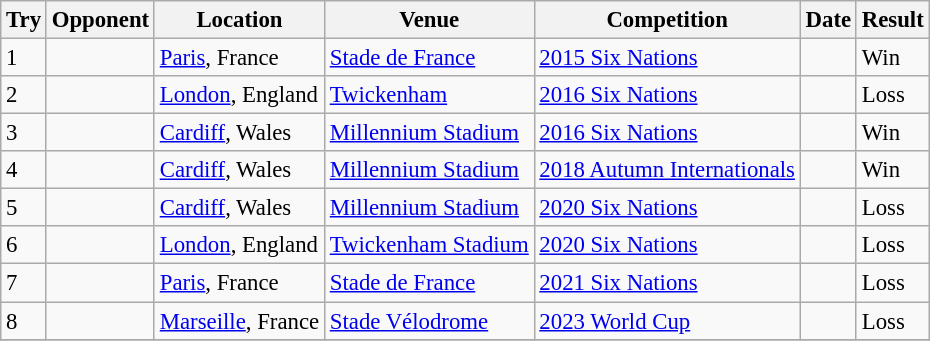<table class="wikitable sortable" style="font-size:95%">
<tr>
<th>Try</th>
<th>Opponent</th>
<th>Location</th>
<th>Venue</th>
<th>Competition</th>
<th>Date</th>
<th>Result</th>
</tr>
<tr>
<td>1</td>
<td></td>
<td><a href='#'>Paris</a>, France</td>
<td><a href='#'>Stade de France</a></td>
<td><a href='#'>2015 Six Nations</a></td>
<td></td>
<td>Win</td>
</tr>
<tr>
<td>2</td>
<td></td>
<td><a href='#'>London</a>, England</td>
<td><a href='#'>Twickenham</a></td>
<td><a href='#'>2016 Six Nations</a></td>
<td></td>
<td>Loss</td>
</tr>
<tr>
<td>3</td>
<td></td>
<td><a href='#'>Cardiff</a>, Wales</td>
<td><a href='#'>Millennium Stadium</a></td>
<td><a href='#'>2016 Six Nations</a></td>
<td></td>
<td>Win</td>
</tr>
<tr>
<td>4</td>
<td></td>
<td><a href='#'>Cardiff</a>, Wales</td>
<td><a href='#'>Millennium Stadium</a></td>
<td><a href='#'>2018 Autumn Internationals</a></td>
<td></td>
<td>Win</td>
</tr>
<tr>
<td>5</td>
<td></td>
<td><a href='#'>Cardiff</a>, Wales</td>
<td><a href='#'>Millennium Stadium</a></td>
<td><a href='#'>2020 Six Nations</a></td>
<td></td>
<td>Loss</td>
</tr>
<tr>
<td>6</td>
<td></td>
<td><a href='#'>London</a>, England</td>
<td><a href='#'>Twickenham Stadium</a></td>
<td><a href='#'>2020 Six Nations</a></td>
<td></td>
<td>Loss</td>
</tr>
<tr>
<td>7</td>
<td></td>
<td><a href='#'>Paris</a>, France</td>
<td><a href='#'>Stade de France</a></td>
<td><a href='#'>2021 Six Nations</a></td>
<td></td>
<td>Loss</td>
</tr>
<tr>
<td>8</td>
<td></td>
<td><a href='#'>Marseille</a>, France</td>
<td><a href='#'>Stade Vélodrome</a></td>
<td><a href='#'>2023 World Cup</a></td>
<td></td>
<td>Loss</td>
</tr>
<tr>
</tr>
</table>
